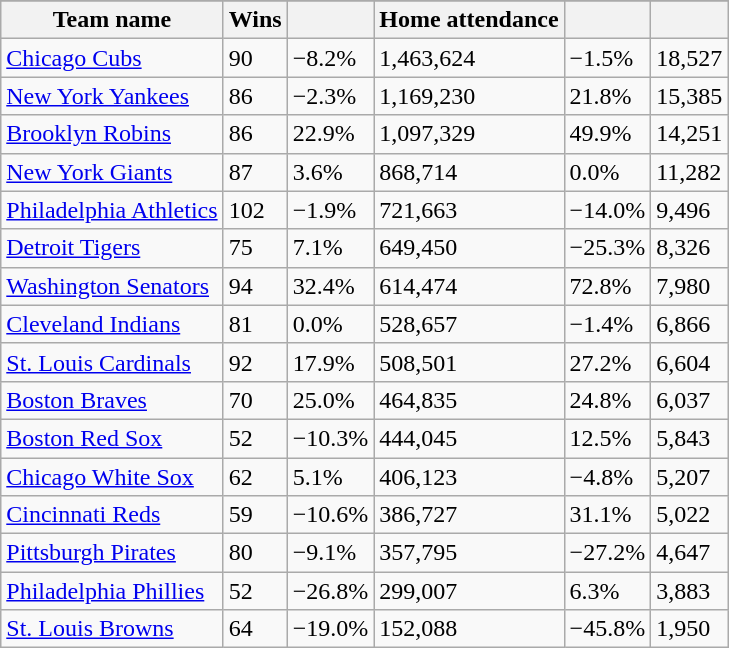<table class="wikitable sortable">
<tr style="text-align:center; font-size:larger;">
</tr>
<tr>
<th>Team name</th>
<th>Wins</th>
<th></th>
<th>Home attendance</th>
<th></th>
<th></th>
</tr>
<tr>
<td><a href='#'>Chicago Cubs</a></td>
<td>90</td>
<td>−8.2%</td>
<td>1,463,624</td>
<td>−1.5%</td>
<td>18,527</td>
</tr>
<tr>
<td><a href='#'>New York Yankees</a></td>
<td>86</td>
<td>−2.3%</td>
<td>1,169,230</td>
<td>21.8%</td>
<td>15,385</td>
</tr>
<tr>
<td><a href='#'>Brooklyn Robins</a></td>
<td>86</td>
<td>22.9%</td>
<td>1,097,329</td>
<td>49.9%</td>
<td>14,251</td>
</tr>
<tr>
<td><a href='#'>New York Giants</a></td>
<td>87</td>
<td>3.6%</td>
<td>868,714</td>
<td>0.0%</td>
<td>11,282</td>
</tr>
<tr>
<td><a href='#'>Philadelphia Athletics</a></td>
<td>102</td>
<td>−1.9%</td>
<td>721,663</td>
<td>−14.0%</td>
<td>9,496</td>
</tr>
<tr>
<td><a href='#'>Detroit Tigers</a></td>
<td>75</td>
<td>7.1%</td>
<td>649,450</td>
<td>−25.3%</td>
<td>8,326</td>
</tr>
<tr>
<td><a href='#'>Washington Senators</a></td>
<td>94</td>
<td>32.4%</td>
<td>614,474</td>
<td>72.8%</td>
<td>7,980</td>
</tr>
<tr>
<td><a href='#'>Cleveland Indians</a></td>
<td>81</td>
<td>0.0%</td>
<td>528,657</td>
<td>−1.4%</td>
<td>6,866</td>
</tr>
<tr>
<td><a href='#'>St. Louis Cardinals</a></td>
<td>92</td>
<td>17.9%</td>
<td>508,501</td>
<td>27.2%</td>
<td>6,604</td>
</tr>
<tr>
<td><a href='#'>Boston Braves</a></td>
<td>70</td>
<td>25.0%</td>
<td>464,835</td>
<td>24.8%</td>
<td>6,037</td>
</tr>
<tr>
<td><a href='#'>Boston Red Sox</a></td>
<td>52</td>
<td>−10.3%</td>
<td>444,045</td>
<td>12.5%</td>
<td>5,843</td>
</tr>
<tr>
<td><a href='#'>Chicago White Sox</a></td>
<td>62</td>
<td>5.1%</td>
<td>406,123</td>
<td>−4.8%</td>
<td>5,207</td>
</tr>
<tr>
<td><a href='#'>Cincinnati Reds</a></td>
<td>59</td>
<td>−10.6%</td>
<td>386,727</td>
<td>31.1%</td>
<td>5,022</td>
</tr>
<tr>
<td><a href='#'>Pittsburgh Pirates</a></td>
<td>80</td>
<td>−9.1%</td>
<td>357,795</td>
<td>−27.2%</td>
<td>4,647</td>
</tr>
<tr>
<td><a href='#'>Philadelphia Phillies</a></td>
<td>52</td>
<td>−26.8%</td>
<td>299,007</td>
<td>6.3%</td>
<td>3,883</td>
</tr>
<tr>
<td><a href='#'>St. Louis Browns</a></td>
<td>64</td>
<td>−19.0%</td>
<td>152,088</td>
<td>−45.8%</td>
<td>1,950</td>
</tr>
</table>
